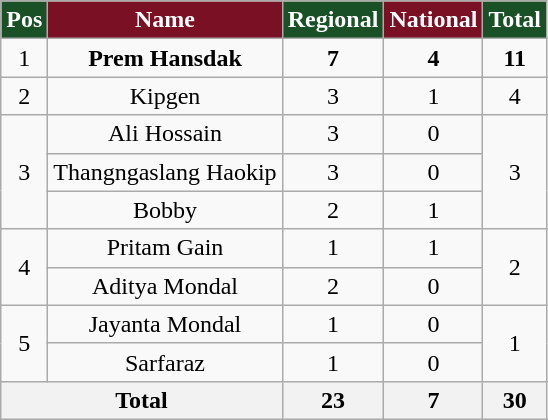<table class="wikitable" margin-left:1em;float:center>
<tr>
<th style="background:#1A5026; color:white; text-align:center;">Pos</th>
<th style="background:#7A1024; color:white; text-align:center;">Name</th>
<th style="background:#1A5026; color:white; text-align:center;">Regional</th>
<th style="background:#7A1024; color:white; text-align:center;">National</th>
<th style="background:#1A5026; color:white; text-align:center;">Total</th>
</tr>
<tr>
<td style="text-align:center">1</td>
<td style="text-align:center"><strong>Prem Hansdak</strong></td>
<td style="text-align:center"><strong>7</strong></td>
<td style="text-align:center"><strong>4</strong></td>
<td style="text-align:center"><strong>11</strong></td>
</tr>
<tr>
<td rowspan="1" style="text-align:center">2</td>
<td style="text-align:center">Kipgen</td>
<td style="text-align:center">3</td>
<td style="text-align:center">1</td>
<td rowspan="1" style="text-align:center">4</td>
</tr>
<tr>
<td rowspan="3" style="text-align:center">3</td>
<td style="text-align:center">Ali Hossain</td>
<td style="text-align:center">3</td>
<td style="text-align:center">0</td>
<td rowspan="3" style="text-align:center">3</td>
</tr>
<tr>
<td style="text-align:center">Thangngaslang Haokip</td>
<td style="text-align:center">3</td>
<td style="text-align:center">0</td>
</tr>
<tr>
<td style="text-align:center">Bobby</td>
<td style="text-align:center">2</td>
<td style="text-align:center">1</td>
</tr>
<tr>
<td rowspan="2" style="text-align:center">4</td>
<td style="text-align:center">Pritam Gain</td>
<td style="text-align:center">1</td>
<td style="text-align:center">1</td>
<td rowspan="2" style="text-align:center">2</td>
</tr>
<tr>
<td style="text-align:center">Aditya Mondal</td>
<td style="text-align:center">2</td>
<td style="text-align:center">0</td>
</tr>
<tr>
<td rowspan="2" style="text-align:center">5</td>
<td style="text-align:center">Jayanta Mondal</td>
<td style="text-align:center">1</td>
<td style="text-align:center">0</td>
<td rowspan="2" style="text-align:center">1</td>
</tr>
<tr>
<td style="text-align:center">Sarfaraz</td>
<td style="text-align:center">1</td>
<td style="text-align:center">0</td>
</tr>
<tr>
<th colspan="2">Total</th>
<th>23</th>
<th>7</th>
<th>30</th>
</tr>
</table>
